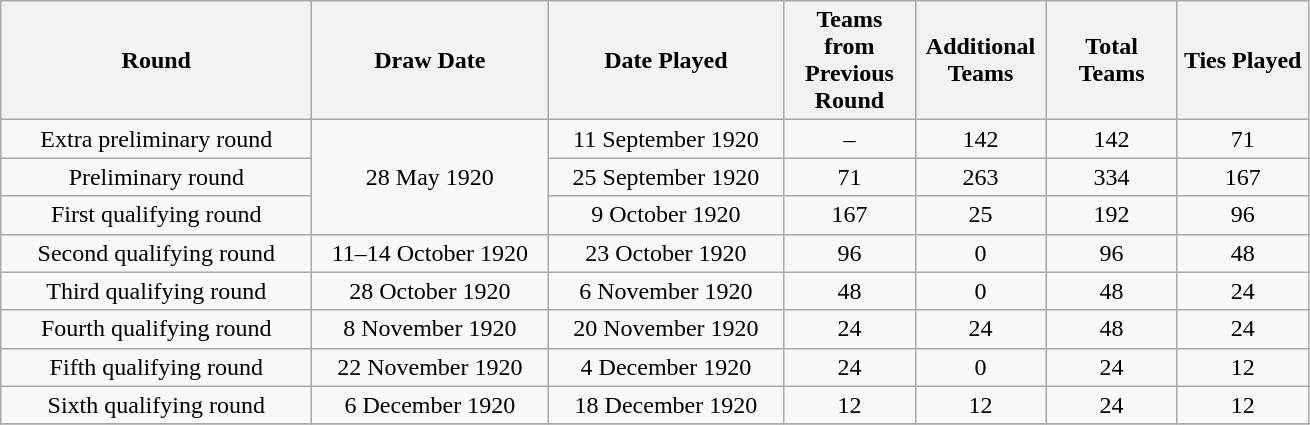<table class="wikitable" style="text-align:center;">
<tr>
<th width=200>Round</th>
<th width=150>Draw Date</th>
<th width=150>Date Played</th>
<th width=80>Teams from Previous Round</th>
<th width=80>Additional Teams</th>
<th width=80>Total Teams</th>
<th width=80>Ties Played</th>
</tr>
<tr>
<td>Extra preliminary round</td>
<td rowspan="3">28 May 1920</td>
<td>11 September 1920</td>
<td>–</td>
<td>142</td>
<td>142</td>
<td>71</td>
</tr>
<tr>
<td>Preliminary round</td>
<td>25 September 1920</td>
<td>71</td>
<td>263</td>
<td>334</td>
<td>167</td>
</tr>
<tr>
<td>First qualifying round</td>
<td>9 October 1920</td>
<td>167</td>
<td>25</td>
<td>192</td>
<td>96</td>
</tr>
<tr>
<td>Second qualifying round</td>
<td>11–14 October 1920</td>
<td>23 October 1920</td>
<td>96</td>
<td>0</td>
<td>96</td>
<td>48</td>
</tr>
<tr>
<td>Third qualifying round</td>
<td>28 October 1920</td>
<td>6 November 1920</td>
<td>48</td>
<td>0</td>
<td>48</td>
<td>24</td>
</tr>
<tr>
<td>Fourth qualifying round</td>
<td>8 November 1920</td>
<td>20 November 1920</td>
<td>24</td>
<td>24</td>
<td>48</td>
<td>24</td>
</tr>
<tr>
<td>Fifth qualifying round</td>
<td>22 November 1920</td>
<td>4 December 1920</td>
<td>24</td>
<td>0</td>
<td>24</td>
<td>12</td>
</tr>
<tr>
<td>Sixth qualifying round</td>
<td>6 December 1920</td>
<td>18 December 1920</td>
<td>12</td>
<td>12</td>
<td>24</td>
<td>12</td>
</tr>
<tr>
</tr>
</table>
